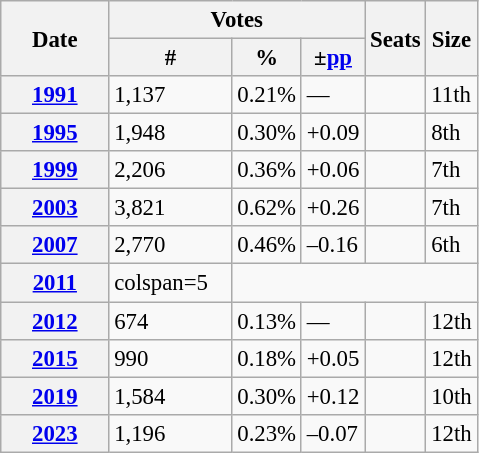<table class="wikitable" style="font-size:95%;">
<tr>
<th width="65" rowspan="2">Date</th>
<th colspan="3">Votes</th>
<th rowspan="2">Seats</th>
<th rowspan="2">Size</th>
</tr>
<tr>
<th width="75">#</th>
<th>%</th>
<th>±<a href='#'>pp</a></th>
</tr>
<tr>
<th><a href='#'>1991</a></th>
<td>1,137</td>
<td>0.21%</td>
<td>—</td>
<td style="text-align:center;"></td>
<td>11th</td>
</tr>
<tr>
<th><a href='#'>1995</a></th>
<td>1,948</td>
<td>0.30%</td>
<td>+0.09</td>
<td style="text-align:center;"></td>
<td>8th</td>
</tr>
<tr>
<th><a href='#'>1999</a></th>
<td>2,206</td>
<td>0.36%</td>
<td>+0.06</td>
<td style="text-align:center;"></td>
<td>7th</td>
</tr>
<tr>
<th><a href='#'>2003</a></th>
<td>3,821</td>
<td>0.62%</td>
<td>+0.26</td>
<td style="text-align:center;"></td>
<td>7th</td>
</tr>
<tr>
<th><a href='#'>2007</a></th>
<td>2,770</td>
<td>0.46%</td>
<td>–0.16</td>
<td style="text-align:center;"></td>
<td>6th</td>
</tr>
<tr>
<th><a href='#'>2011</a></th>
<td>colspan=5</td>
</tr>
<tr>
<th><a href='#'>2012</a></th>
<td>674</td>
<td>0.13%</td>
<td>—</td>
<td style="text-align:center;"></td>
<td>12th</td>
</tr>
<tr>
<th><a href='#'>2015</a></th>
<td>990</td>
<td>0.18%</td>
<td>+0.05</td>
<td style="text-align:center;"></td>
<td>12th</td>
</tr>
<tr>
<th><a href='#'>2019</a></th>
<td>1,584</td>
<td>0.30%</td>
<td>+0.12</td>
<td style="text-align:center;"></td>
<td>10th</td>
</tr>
<tr>
<th><a href='#'>2023</a></th>
<td>1,196</td>
<td>0.23%</td>
<td>–0.07</td>
<td style="text-align:center;"></td>
<td>12th</td>
</tr>
</table>
